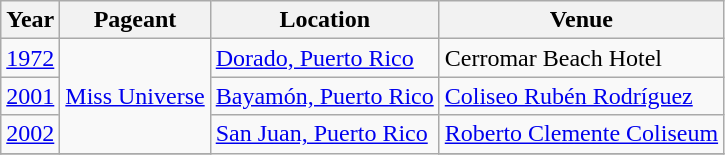<table class="wikitable">
<tr>
<th>Year</th>
<th>Pageant</th>
<th>Location</th>
<th>Venue</th>
</tr>
<tr>
<td><a href='#'>1972</a></td>
<td rowspan=3><a href='#'>Miss Universe</a></td>
<td><a href='#'>Dorado, Puerto Rico</a></td>
<td>Cerromar Beach Hotel</td>
</tr>
<tr>
<td><a href='#'>2001</a></td>
<td><a href='#'>Bayamón, Puerto Rico</a></td>
<td><a href='#'>Coliseo Rubén Rodríguez</a></td>
</tr>
<tr>
<td><a href='#'>2002</a></td>
<td rowspan=2><a href='#'>San Juan, Puerto Rico</a></td>
<td><a href='#'>Roberto Clemente Coliseum</a></td>
</tr>
<tr>
</tr>
</table>
